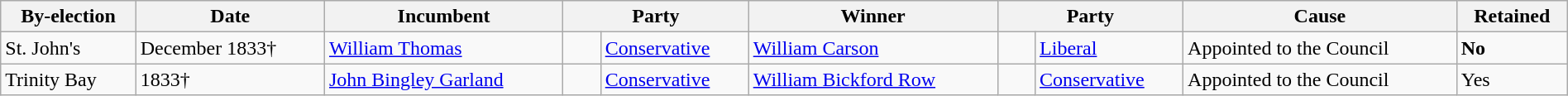<table class=wikitable style="width:100%">
<tr>
<th>By-election</th>
<th>Date</th>
<th>Incumbent</th>
<th colspan=2>Party</th>
<th>Winner</th>
<th colspan=2>Party</th>
<th>Cause</th>
<th>Retained</th>
</tr>
<tr>
<td>St. John's</td>
<td>December 1833†</td>
<td><a href='#'>William Thomas</a></td>
<td>    </td>
<td><a href='#'>Conservative</a></td>
<td><a href='#'>William Carson</a></td>
<td>    </td>
<td><a href='#'>Liberal</a></td>
<td>Appointed to the Council</td>
<td><strong>No</strong></td>
</tr>
<tr>
<td>Trinity Bay</td>
<td>1833†</td>
<td><a href='#'>John Bingley Garland</a></td>
<td>    </td>
<td><a href='#'>Conservative</a></td>
<td><a href='#'>William Bickford Row</a></td>
<td>    </td>
<td><a href='#'>Conservative</a></td>
<td>Appointed to the Council</td>
<td>Yes</td>
</tr>
</table>
